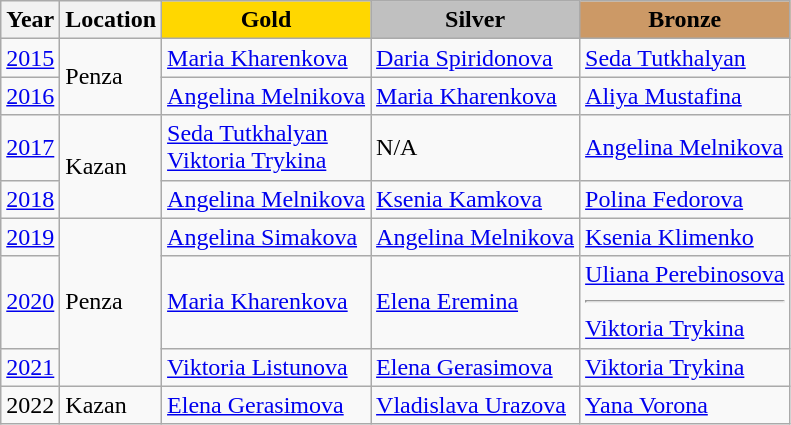<table class="wikitable">
<tr>
<th>Year</th>
<th>Location</th>
<td align=center bgcolor="gold"><strong>Gold</strong></td>
<td align=center bgcolor="silver"><strong>Silver</strong></td>
<td align=center bgcolor="cc9966"><strong>Bronze</strong></td>
</tr>
<tr>
<td><a href='#'>2015</a></td>
<td rowspan="2">Penza</td>
<td><a href='#'>Maria Kharenkova</a></td>
<td><a href='#'>Daria Spiridonova</a></td>
<td><a href='#'>Seda Tutkhalyan</a></td>
</tr>
<tr>
<td><a href='#'>2016</a></td>
<td><a href='#'>Angelina Melnikova</a></td>
<td><a href='#'>Maria Kharenkova</a></td>
<td><a href='#'>Aliya Mustafina</a></td>
</tr>
<tr>
<td><a href='#'>2017</a></td>
<td rowspan="2">Kazan</td>
<td><a href='#'>Seda Tutkhalyan</a><br><a href='#'>Viktoria Trykina</a></td>
<td>N/A</td>
<td><a href='#'>Angelina Melnikova</a></td>
</tr>
<tr>
<td><a href='#'>2018</a></td>
<td><a href='#'>Angelina Melnikova</a></td>
<td><a href='#'>Ksenia Kamkova</a></td>
<td><a href='#'>Polina Fedorova</a></td>
</tr>
<tr>
<td><a href='#'>2019</a></td>
<td rowspan="3">Penza</td>
<td><a href='#'>Angelina Simakova</a></td>
<td><a href='#'>Angelina Melnikova</a></td>
<td><a href='#'>Ksenia Klimenko</a></td>
</tr>
<tr>
<td><a href='#'>2020</a></td>
<td><a href='#'>Maria Kharenkova</a></td>
<td><a href='#'>Elena Eremina</a></td>
<td><a href='#'>Uliana Perebinosova</a><hr><a href='#'>Viktoria Trykina</a></td>
</tr>
<tr>
<td><a href='#'>2021</a></td>
<td><a href='#'>Viktoria Listunova</a></td>
<td><a href='#'>Elena Gerasimova</a></td>
<td><a href='#'>Viktoria Trykina</a></td>
</tr>
<tr>
<td>2022</td>
<td>Kazan</td>
<td><a href='#'>Elena Gerasimova</a></td>
<td><a href='#'>Vladislava Urazova</a></td>
<td><a href='#'>Yana Vorona</a></td>
</tr>
</table>
